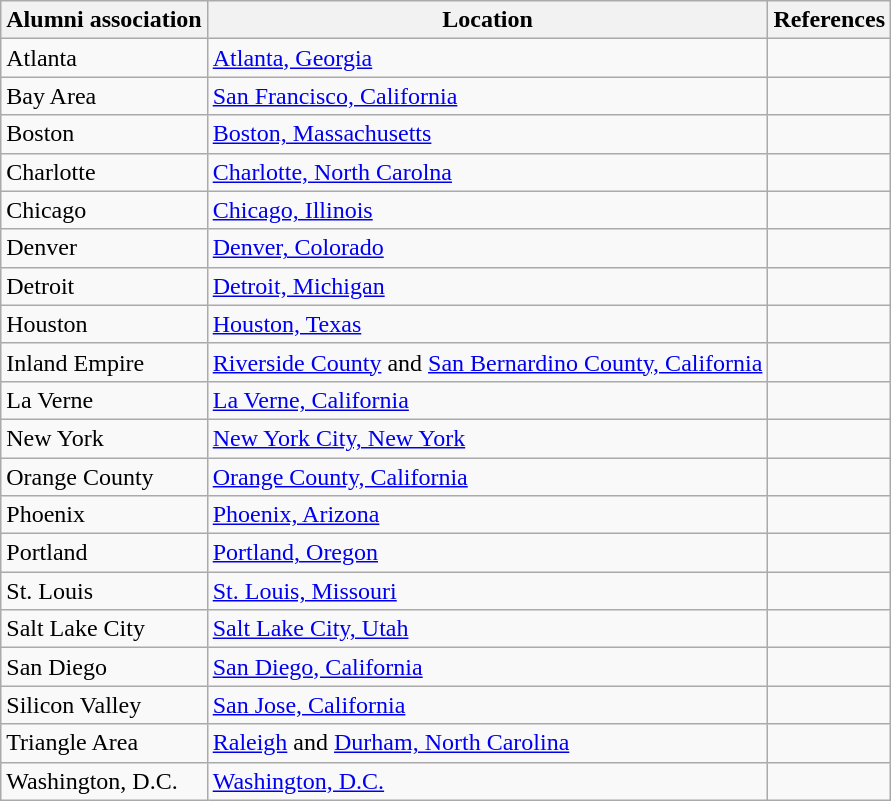<table class="wikitable sortable">
<tr>
<th>Alumni association</th>
<th>Location</th>
<th>References</th>
</tr>
<tr>
<td>Atlanta</td>
<td><a href='#'>Atlanta, Georgia</a></td>
<td></td>
</tr>
<tr>
<td>Bay Area</td>
<td><a href='#'>San Francisco, California</a></td>
<td></td>
</tr>
<tr>
<td>Boston</td>
<td><a href='#'>Boston, Massachusetts</a></td>
<td></td>
</tr>
<tr>
<td>Charlotte</td>
<td><a href='#'>Charlotte, North Carolna</a></td>
<td></td>
</tr>
<tr>
<td>Chicago</td>
<td><a href='#'>Chicago, Illinois</a></td>
<td></td>
</tr>
<tr>
<td>Denver</td>
<td><a href='#'>Denver, Colorado</a></td>
<td></td>
</tr>
<tr>
<td>Detroit</td>
<td><a href='#'>Detroit, Michigan</a></td>
<td></td>
</tr>
<tr>
<td>Houston</td>
<td><a href='#'>Houston, Texas</a></td>
<td></td>
</tr>
<tr>
<td>Inland Empire</td>
<td><a href='#'>Riverside County</a> and <a href='#'>San Bernardino County, California</a></td>
<td></td>
</tr>
<tr>
<td>La Verne</td>
<td><a href='#'>La Verne, California</a></td>
<td></td>
</tr>
<tr>
<td>New York</td>
<td><a href='#'>New York City, New York</a></td>
<td></td>
</tr>
<tr>
<td>Orange County</td>
<td><a href='#'>Orange County, California</a></td>
<td></td>
</tr>
<tr>
<td>Phoenix</td>
<td><a href='#'>Phoenix, Arizona</a></td>
<td></td>
</tr>
<tr>
<td>Portland</td>
<td><a href='#'>Portland, Oregon</a></td>
<td></td>
</tr>
<tr>
<td>St. Louis</td>
<td><a href='#'>St. Louis, Missouri</a></td>
<td></td>
</tr>
<tr>
<td>Salt Lake City</td>
<td><a href='#'>Salt Lake City, Utah</a></td>
<td></td>
</tr>
<tr>
<td>San Diego</td>
<td><a href='#'>San Diego, California</a></td>
<td></td>
</tr>
<tr>
<td>Silicon Valley</td>
<td><a href='#'>San Jose, California</a></td>
<td></td>
</tr>
<tr>
<td>Triangle Area</td>
<td><a href='#'>Raleigh</a> and <a href='#'>Durham, North Carolina</a></td>
<td></td>
</tr>
<tr>
<td>Washington, D.C.</td>
<td><a href='#'>Washington, D.C.</a></td>
<td></td>
</tr>
</table>
